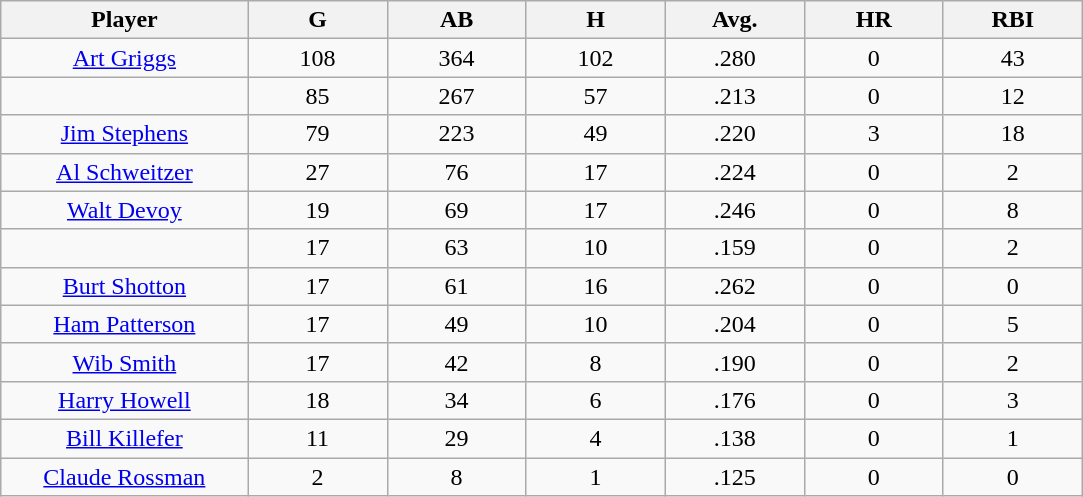<table class="wikitable sortable">
<tr>
<th bgcolor="#DDDDFF" width="16%">Player</th>
<th bgcolor="#DDDDFF" width="9%">G</th>
<th bgcolor="#DDDDFF" width="9%">AB</th>
<th bgcolor="#DDDDFF" width="9%">H</th>
<th bgcolor="#DDDDFF" width="9%">Avg.</th>
<th bgcolor="#DDDDFF" width="9%">HR</th>
<th bgcolor="#DDDDFF" width="9%">RBI</th>
</tr>
<tr align="center">
<td><a href='#'>Art Griggs</a></td>
<td>108</td>
<td>364</td>
<td>102</td>
<td>.280</td>
<td>0</td>
<td>43</td>
</tr>
<tr align="center">
<td></td>
<td>85</td>
<td>267</td>
<td>57</td>
<td>.213</td>
<td>0</td>
<td>12</td>
</tr>
<tr align="center">
<td><a href='#'>Jim Stephens</a></td>
<td>79</td>
<td>223</td>
<td>49</td>
<td>.220</td>
<td>3</td>
<td>18</td>
</tr>
<tr align="center">
<td><a href='#'>Al Schweitzer</a></td>
<td>27</td>
<td>76</td>
<td>17</td>
<td>.224</td>
<td>0</td>
<td>2</td>
</tr>
<tr align="center">
<td><a href='#'>Walt Devoy</a></td>
<td>19</td>
<td>69</td>
<td>17</td>
<td>.246</td>
<td>0</td>
<td>8</td>
</tr>
<tr align="center">
<td></td>
<td>17</td>
<td>63</td>
<td>10</td>
<td>.159</td>
<td>0</td>
<td>2</td>
</tr>
<tr align="center">
<td><a href='#'>Burt Shotton</a></td>
<td>17</td>
<td>61</td>
<td>16</td>
<td>.262</td>
<td>0</td>
<td>0</td>
</tr>
<tr align="center">
<td><a href='#'>Ham Patterson</a></td>
<td>17</td>
<td>49</td>
<td>10</td>
<td>.204</td>
<td>0</td>
<td>5</td>
</tr>
<tr align="center">
<td><a href='#'>Wib Smith</a></td>
<td>17</td>
<td>42</td>
<td>8</td>
<td>.190</td>
<td>0</td>
<td>2</td>
</tr>
<tr align="center">
<td><a href='#'>Harry Howell</a></td>
<td>18</td>
<td>34</td>
<td>6</td>
<td>.176</td>
<td>0</td>
<td>3</td>
</tr>
<tr align="center">
<td><a href='#'>Bill Killefer</a></td>
<td>11</td>
<td>29</td>
<td>4</td>
<td>.138</td>
<td>0</td>
<td>1</td>
</tr>
<tr align="center">
<td><a href='#'>Claude Rossman</a></td>
<td>2</td>
<td>8</td>
<td>1</td>
<td>.125</td>
<td>0</td>
<td>0</td>
</tr>
</table>
